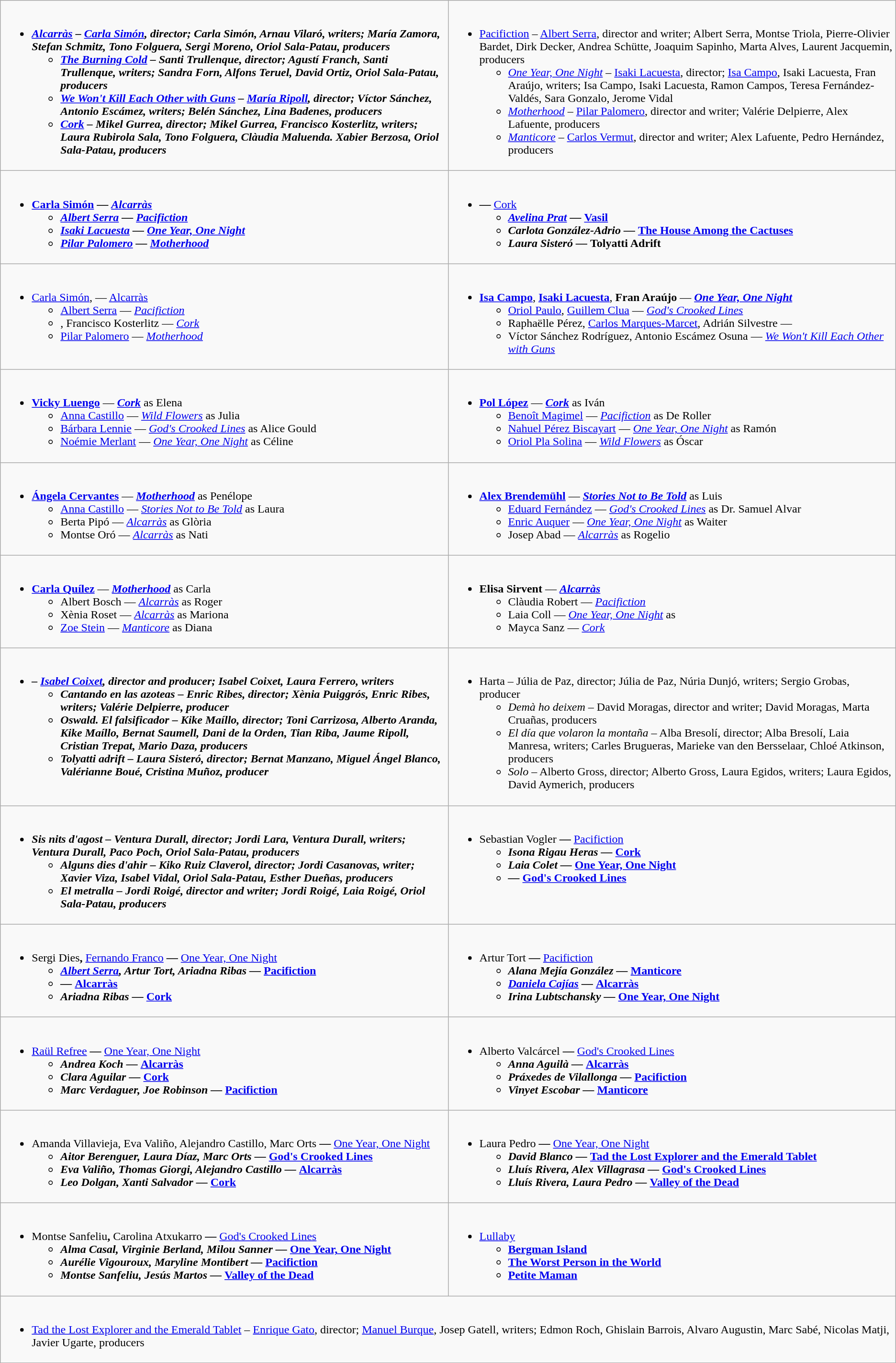<table class=wikitable style="width="100%">
<tr>
<td style="vertical-align:top;" width="50%"><br><ul><li><strong><em><a href='#'>Alcarràs</a><em> – <a href='#'>Carla Simón</a>, director; Carla Simón, Arnau Vilaró, writers; María Zamora, Stefan Schmitz, Tono Folguera, Sergi Moreno, Oriol Sala-Patau, producers<strong><ul><li></em><a href='#'>The Burning Cold</a><em> – Santi Trullenque, director; Agustí Franch, Santi Trullenque, writers; Sandra Forn, Alfons Teruel, David Ortiz, Oriol Sala-Patau, producers</li><li></em><a href='#'>We Won't Kill Each Other with Guns</a><em> – <a href='#'>María Ripoll</a>, director; Víctor Sánchez, Antonio Escámez, writers; Belén Sánchez, Lina Badenes, producers</li><li></em><a href='#'>Cork</a><em> – Mikel Gurrea, director; Mikel Gurrea, Francisco Kosterlitz, writers; Laura Rubirola Sala, Tono Folguera, Clàudia Maluenda. Xabier Berzosa, Oriol Sala-Patau, producers</li></ul></li></ul></td>
<td style="vertical-align:top;" width="50%"><br><ul><li></em></strong><a href='#'>Pacifiction</a></em> – <a href='#'>Albert Serra</a>, director and writer; Albert Serra, Montse Triola, Pierre-Olivier Bardet, Dirk Decker, Andrea Schütte, Joaquim Sapinho, Marta Alves, Laurent Jacquemin, producers</strong><ul><li><em><a href='#'>One Year, One Night</a></em> – <a href='#'>Isaki Lacuesta</a>, director; <a href='#'>Isa Campo</a>, Isaki Lacuesta, Fran Araújo, writers; Isa Campo, Isaki Lacuesta, Ramon Campos, Teresa Fernández-Valdés, Sara Gonzalo, Jerome Vidal</li><li><em><a href='#'>Motherhood</a></em> – <a href='#'>Pilar Palomero</a>, director and writer; Valérie Delpierre, Alex Lafuente, producers</li><li><em><a href='#'>Manticore</a></em> – <a href='#'>Carlos Vermut</a>, director and writer; Alex Lafuente, Pedro Hernández, producers</li></ul></li></ul></td>
</tr>
<tr>
<td style="vertical-align:top;" width="50%"><br><ul><li><strong><a href='#'>Carla Simón</a> — <em><a href='#'>Alcarràs</a><strong><em><ul><li><a href='#'>Albert Serra</a> — </em><a href='#'>Pacifiction</a><em></li><li><a href='#'>Isaki Lacuesta</a> — </em><a href='#'>One Year, One Night</a><em></li><li><a href='#'>Pilar Palomero</a> — </em><a href='#'>Motherhood</a><em></li></ul></li></ul></td>
<td style="vertical-align:top;" width="50%"><br><ul><li></strong><strong> — </em></strong><a href='#'>Cork</a><strong><em><ul><li><a href='#'>Avelina Prat</a> — </em><a href='#'>Vasil</a><em></li><li>Carlota González-Adrio — </em><a href='#'>The House Among the Cactuses</a><em></li><li>Laura Sisteró — </em>Tolyatti Adrift<em></li></ul></li></ul></td>
</tr>
<tr>
<td style="vertical-align:top" width="50%"><br><ul><li></strong><a href='#'>Carla Simón</a>,  — </em><a href='#'>Alcarràs</a></em></strong><ul><li><a href='#'>Albert Serra</a> — <em><a href='#'>Pacifiction</a></em></li><li>, Francisco Kosterlitz — <em><a href='#'>Cork</a></em></li><li><a href='#'>Pilar Palomero</a> — <em><a href='#'>Motherhood</a></em></li></ul></li></ul></td>
<td style="vertical-align:top" width="50%"><br><ul><li><strong><a href='#'>Isa Campo</a></strong>, <strong><a href='#'>Isaki Lacuesta</a></strong>, <strong>Fran Araújo</strong> — <strong><em><a href='#'>One Year, One Night</a></em></strong><ul><li><a href='#'>Oriol Paulo</a>, <a href='#'>Guillem Clua</a> — <em><a href='#'>God's Crooked Lines</a></em></li><li>Raphaëlle Pérez, <a href='#'>Carlos Marques-Marcet</a>, Adrián Silvestre — <em></em></li><li>Víctor Sánchez Rodríguez, Antonio Escámez Osuna — <em><a href='#'>We Won't Kill Each Other with Guns</a></em></li></ul></li></ul></td>
</tr>
<tr>
<td style="vertical-align:top;" width="50%"><br><ul><li><strong><a href='#'>Vicky Luengo</a></strong> — <strong><em><a href='#'>Cork</a></em></strong> as Elena<ul><li><a href='#'>Anna Castillo</a> — <em><a href='#'>Wild Flowers</a></em> as Julia</li><li><a href='#'>Bárbara Lennie</a> — <em><a href='#'>God's Crooked Lines</a></em> as Alice Gould</li><li><a href='#'>Noémie Merlant</a> — <em><a href='#'>One Year, One Night</a></em> as Céline</li></ul></li></ul></td>
<td style="vertical-align:top;" width="50%"><br><ul><li><strong><a href='#'>Pol López</a></strong> — <strong><em><a href='#'>Cork</a></em></strong> as Iván<ul><li><a href='#'>Benoît Magimel</a> — <em><a href='#'>Pacifiction</a></em> as De Roller</li><li><a href='#'>Nahuel Pérez Biscayart</a> — <em><a href='#'>One Year, One Night</a></em> as Ramón</li><li><a href='#'>Oriol Pla Solina</a> — <em><a href='#'>Wild Flowers</a></em> as Óscar</li></ul></li></ul></td>
</tr>
<tr>
<td style="vertical-align:top;" width="50%"><br><ul><li><strong><a href='#'>Ángela Cervantes</a></strong> — <strong><em><a href='#'>Motherhood</a></em></strong> as Penélope<ul><li><a href='#'>Anna Castillo</a> — <em><a href='#'>Stories Not to Be Told</a></em> as Laura</li><li>Berta Pipó — <em><a href='#'>Alcarràs</a></em> as Glòria</li><li>Montse Oró — <em><a href='#'>Alcarràs</a></em> as Nati</li></ul></li></ul></td>
<td style="vertical-align:top;" width="50%"><br><ul><li><strong><a href='#'>Alex Brendemühl</a></strong> — <strong><em><a href='#'>Stories Not to Be Told</a></em></strong> as Luis<ul><li><a href='#'>Eduard Fernández</a> — <em><a href='#'>God's Crooked Lines</a></em> as Dr. Samuel Alvar</li><li><a href='#'>Enric Auquer</a> — <em><a href='#'>One Year, One Night</a></em> as Waiter</li><li>Josep Abad — <em><a href='#'>Alcarràs</a></em> as Rogelio</li></ul></li></ul></td>
</tr>
<tr>
<td style="vertical-align:top;" width="50%"><br><ul><li><strong><a href='#'>Carla Quílez</a></strong> — <strong><em><a href='#'>Motherhood</a></em></strong> as Carla<ul><li>Albert Bosch — <em><a href='#'>Alcarràs</a></em> as Roger</li><li>Xènia Roset — <em><a href='#'>Alcarràs</a></em> as Mariona</li><li><a href='#'>Zoe Stein</a> — <em><a href='#'>Manticore</a></em> as Diana</li></ul></li></ul></td>
<td style="vertical-align:top;" width="50%"><br><ul><li><strong>Elisa Sirvent</strong> — <strong><em><a href='#'>Alcarràs</a></em></strong><ul><li>Clàudia Robert — <em><a href='#'>Pacifiction</a></em></li><li>Laia Coll — <em><a href='#'>One Year, One Night</a></em> as</li><li>Mayca Sanz — <em><a href='#'>Cork</a></em></li></ul></li></ul></td>
</tr>
<tr>
<td style="vertical-align:top;" width="50%"><br><ul><li><strong><em><em> – <a href='#'>Isabel Coixet</a>, director and producer; Isabel Coixet, Laura Ferrero, writers<strong><ul><li></em>Cantando en las azoteas<em> – Enric Ribes, director; Xènia Puiggrós, Enric Ribes, writers; Valérie Delpierre, producer</li><li></em>Oswald. El falsificador<em> – Kike Maíllo, director; Toni Carrizosa, Alberto Aranda, Kike Maíllo, Bernat Saumell, Dani de la Orden, Tian Riba, Jaume Ripoll, Cristian Trepat, Mario Daza, producers</li><li></em>Tolyatti adrift<em> – Laura Sisteró, director; Bernat Manzano, Miguel Ángel Blanco, Valérianne Boué, Cristina Muñoz, producer</li></ul></li></ul></td>
<td style="vertical-align:top;" width="50%"><br><ul><li></em></strong>Harta</em> – Júlia de Paz, director; Júlia de Paz, Núria Dunjó, writers; Sergio Grobas, producer</strong><ul><li><em>Demà ho deixem</em> – David Moragas, director and writer; David Moragas, Marta Cruañas, producers</li><li><em>El día que volaron la montaña</em> – Alba Bresolí, director; Alba Bresolí, Laia Manresa, writers; Carles Brugueras, Marieke van den Bersselaar, Chloé Atkinson, producers</li><li><em>Solo</em> – Alberto Gross, director; Alberto Gross, Laura Egidos, writers; Laura Egidos, David Aymerich, producers</li></ul></li></ul></td>
</tr>
<tr>
<td style="vertical-align:top;" width="50%"><br><ul><li><strong><em>Sis nits d'agost<em> – Ventura Durall, director; Jordi Lara, Ventura Durall, writers; Ventura Durall, Paco Poch, Oriol Sala-Patau, producers<strong><ul><li></em>Alguns dies d'ahir<em> – Kiko Ruiz Claverol, director; Jordi Casanovas, writer; Xavier Viza, Isabel Vidal, Oriol Sala-Patau, Esther Dueñas, producers</li><li></em>El metralla<em> – Jordi Roigé, director and writer; Jordi Roigé, Laia Roigé, Oriol Sala-Patau, producers</li></ul></li></ul></td>
<td style="vertical-align:top;" width="50%"><br><ul><li></strong>Sebastian Vogler<strong> — </em></strong><a href='#'>Pacifiction</a><strong><em><ul><li>Isona Rigau Heras — </em><a href='#'>Cork</a><em></li><li>Laia Colet — </em><a href='#'>One Year, One Night</a><em></li><li> — </em><a href='#'>God's Crooked Lines</a><em></li></ul></li></ul></td>
</tr>
<tr>
<td style="vertical-align:top;" width="50%"><br><ul><li></strong>Sergi Dies<strong>, </strong><a href='#'>Fernando Franco</a><strong> — </em></strong><a href='#'>One Year, One Night</a><strong><em><ul><li><a href='#'>Albert Serra</a>, Artur Tort, Ariadna Ribas — </em><a href='#'>Pacifiction</a><em></li><li> — </em><a href='#'>Alcarràs</a><em></li><li>Ariadna Ribas — </em><a href='#'>Cork</a><em></li></ul></li></ul></td>
<td style="vertical-align:top;" width="50%"><br><ul><li></strong>Artur Tort<strong> — </em></strong><a href='#'>Pacifiction</a><strong><em><ul><li>Alana Mejía González — </em><a href='#'>Manticore</a><em></li><li><a href='#'>Daniela Cajías</a> — </em><a href='#'>Alcarràs</a><em></li><li>Irina Lubtschansky — </em><a href='#'>One Year, One Night</a><em></li></ul></li></ul></td>
</tr>
<tr>
<td style="vertical-align:top;" width="50%"><br><ul><li></strong><a href='#'>Raül Refree</a><strong> — </em></strong><a href='#'>One Year, One Night</a><strong><em><ul><li>Andrea Koch — </em><a href='#'>Alcarràs</a><em></li><li>Clara Aguilar — </em><a href='#'>Cork</a><em></li><li>Marc Verdaguer, Joe Robinson — </em><a href='#'>Pacifiction</a><em></li></ul></li></ul></td>
<td style="vertical-align:top;" width="50%"><br><ul><li></strong>Alberto Valcárcel<strong> — </em></strong><a href='#'>God's Crooked Lines</a><strong><em><ul><li>Anna Aguilà — </em><a href='#'>Alcarràs</a><em></li><li>Práxedes de Vilallonga — </em><a href='#'>Pacifiction</a><em></li><li>Vinyet Escobar — </em><a href='#'>Manticore</a><em></li></ul></li></ul></td>
</tr>
<tr>
<td style="vertical-align:top;" width="50%"><br><ul><li></strong>Amanda Villavieja, Eva Valiño, Alejandro Castillo, Marc Orts<strong> — </em></strong><a href='#'>One Year, One Night</a><strong><em><ul><li>Aitor Berenguer, Laura Díaz, Marc Orts — </em><a href='#'>God's Crooked Lines</a><em></li><li>Eva Valiño, Thomas Giorgi, Alejandro Castillo — </em><a href='#'>Alcarràs</a><em></li><li>Leo Dolgan, Xanti Salvador — </em><a href='#'>Cork</a><em></li></ul></li></ul></td>
<td style="vertical-align:top;" width="50%"><br><ul><li></strong>Laura Pedro<strong> — </em></strong><a href='#'>One Year, One Night</a><strong><em><ul><li>David Blanco — </em><a href='#'>Tad the Lost Explorer and the Emerald Tablet</a><em></li><li>Lluís Rivera, Alex Villagrasa — </em><a href='#'>God's Crooked Lines</a><em></li><li>Lluís Rivera, Laura Pedro — </em><a href='#'>Valley of the Dead</a><em></li></ul></li></ul></td>
</tr>
<tr>
<td style="vertical-align:top;" width="50%"><br><ul><li></strong>Montse Sanfeliu<strong>, </strong>Carolina Atxukarro<strong> — </em></strong><a href='#'>God's Crooked Lines</a><strong><em><ul><li>Alma Casal, Virginie Berland, Milou Sanner — </em><a href='#'>One Year, One Night</a><em></li><li>Aurélie Vigouroux, Maryline Montibert — </em><a href='#'>Pacifiction</a><em></li><li>Montse Sanfeliu, Jesús Martos — </em><a href='#'>Valley of the Dead</a><em></li></ul></li></ul></td>
<td style="vertical-align:top;" width="50%"><br><ul><li></em></strong><a href='#'>Lullaby</a><strong><em><ul><li></em><a href='#'>Bergman Island</a><em></li><li></em><a href='#'>The Worst Person in the World</a><em></li><li></em><a href='#'>Petite Maman</a><em></li></ul></li></ul></td>
</tr>
<tr>
<td colspan = "2" style="vertical-align:top;" width="100%"><br><ul><li></em></strong><a href='#'>Tad the Lost Explorer and the Emerald Tablet</a></em> – <a href='#'>Enrique Gato</a>, director; <a href='#'>Manuel Burque</a>, Josep Gatell, writers; Edmon Roch, Ghislain Barrois, Alvaro Augustin, Marc Sabé, Nicolas Matji, Javier Ugarte, producers</strong></li></ul></td>
</tr>
<tr>
</tr>
</table>
